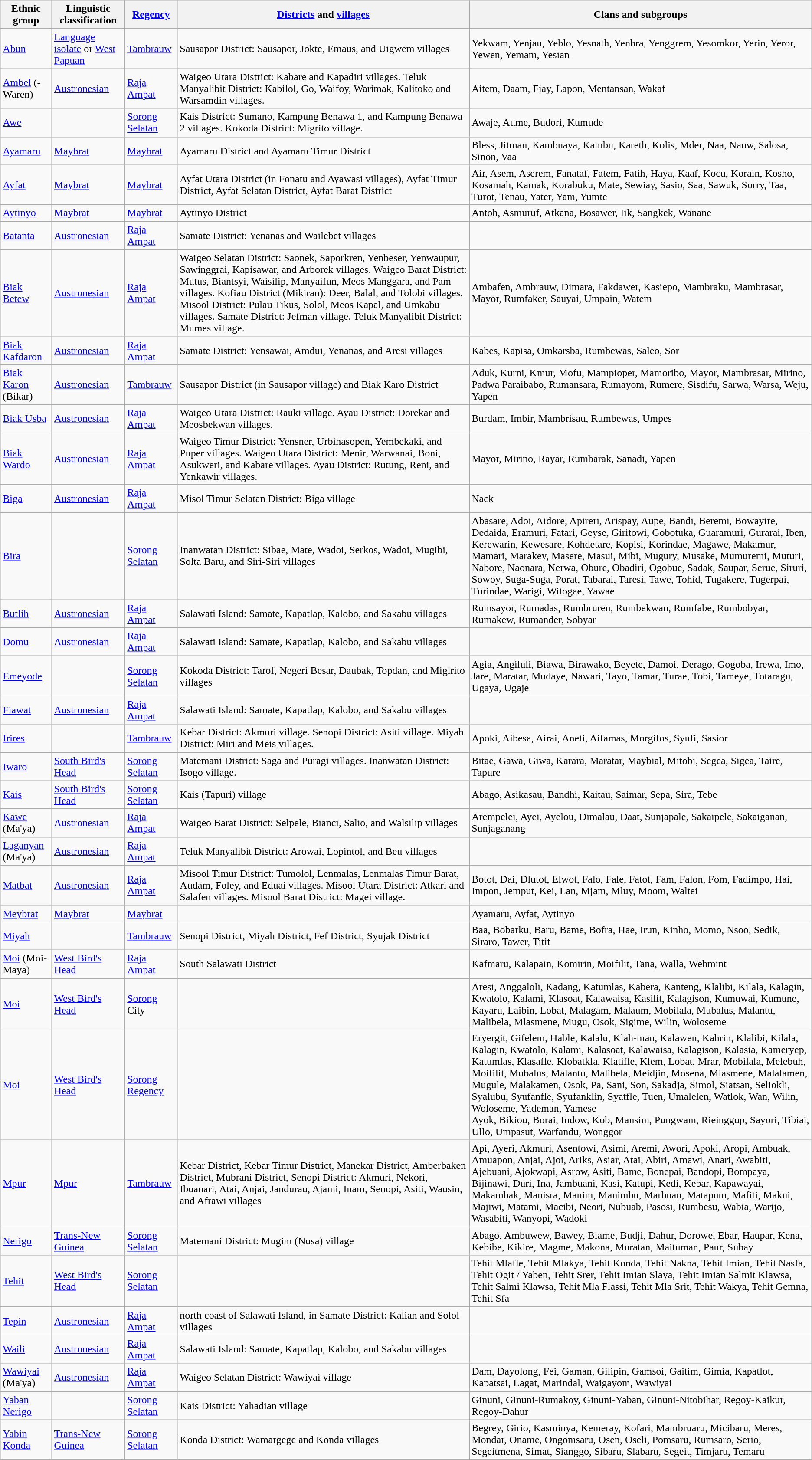<table class="wikitable sortable">
<tr>
<th>Ethnic group</th>
<th>Linguistic classification</th>
<th><a href='#'>Regency</a></th>
<th><a href='#'>Districts</a> and <a href='#'>villages</a></th>
<th>Clans and subgroups</th>
</tr>
<tr>
<td><a href='#'>Abun</a></td>
<td><a href='#'>Language isolate</a> or <a href='#'>West Papuan</a></td>
<td><a href='#'>Tambrauw</a></td>
<td>Sausapor District: Sausapor, Jokte, Emaus, and Uigwem villages</td>
<td>Yekwam, Yenjau, Yeblo, Yesnath, Yenbra, Yenggrem, Yesomkor, Yerin, Yeror, Yewen, Yemam, Yesian</td>
</tr>
<tr>
<td><a href='#'>Ambel</a> (-Waren)</td>
<td><a href='#'>Austronesian</a></td>
<td><a href='#'>Raja Ampat</a></td>
<td>Waigeo Utara District: Kabare and Kapadiri villages. Teluk Manyalibit District: Kabilol, Go, Waifoy, Warimak, Kalitoko and Warsamdin villages.</td>
<td>Aitem, Daam, Fiay, Lapon, Mentansan, Wakaf</td>
</tr>
<tr>
<td><a href='#'>Awe</a></td>
<td></td>
<td><a href='#'>Sorong Selatan</a></td>
<td>Kais District: Sumano, Kampung Benawa 1, and Kampung Benawa 2 villages. Kokoda District: Migrito village.</td>
<td>Awaje, Aume, Budori, Kumude</td>
</tr>
<tr>
<td><a href='#'>Ayamaru</a></td>
<td><a href='#'>Maybrat</a></td>
<td><a href='#'>Maybrat</a></td>
<td>Ayamaru District and Ayamaru Timur District</td>
<td>Bless, Jitmau, Kambuaya, Kambu, Kareth, Kolis, Mder, Naa, Nauw, Salosa, Sinon, Vaa</td>
</tr>
<tr>
<td><a href='#'>Ayfat</a></td>
<td><a href='#'>Maybrat</a></td>
<td><a href='#'>Maybrat</a></td>
<td>Ayfat Utara District (in Fonatu and Ayawasi villages), Ayfat Timur District, Ayfat Selatan District, Ayfat Barat District</td>
<td>Air, Asem, Aserem, Fanataf, Fatem, Fatih, Haya, Kaaf, Kocu, Korain, Kosho, Kosamah, Kamak, Korabuku, Mate, Sewiay, Sasio, Saa, Sawuk, Sorry, Taa, Turot, Tenau, Yater, Yam, Yumte</td>
</tr>
<tr>
<td><a href='#'>Aytinyo</a></td>
<td><a href='#'>Maybrat</a></td>
<td><a href='#'>Maybrat</a></td>
<td>Aytinyo District</td>
<td>Antoh, Asmuruf, Atkana, Bosawer, Iik, Sangkek, Wanane</td>
</tr>
<tr>
<td><a href='#'>Batanta</a></td>
<td><a href='#'>Austronesian</a></td>
<td><a href='#'>Raja Ampat</a></td>
<td>Samate District: Yenanas and Wailebet villages</td>
<td></td>
</tr>
<tr>
<td><a href='#'>Biak Betew</a></td>
<td><a href='#'>Austronesian</a></td>
<td><a href='#'>Raja Ampat</a></td>
<td>Waigeo Selatan District: Saonek, Saporkren, Yenbeser, Yenwaupur, Sawinggrai, Kapisawar, and Arborek villages. Waigeo Barat District: Mutus, Biantsyi, Waisilip, Manyaifun, Meos Manggara, and Pam villages. Kofiau District (Mikiran): Deer, Balal, and Tolobi villages. Misool District: Pulau Tikus, Solol, Meos Kapal, and Umkabu villages. Samate District: Jefman village. Teluk Manyalibit District: Mumes village.</td>
<td>Ambafen, Ambrauw, Dimara, Fakdawer, Kasiepo, Mambraku, Mambrasar, Mayor, Rumfaker, Sauyai, Umpain, Watem</td>
</tr>
<tr>
<td><a href='#'>Biak Kafdaron</a></td>
<td><a href='#'>Austronesian</a></td>
<td><a href='#'>Raja Ampat</a></td>
<td>Samate District: Yensawai, Amdui, Yenanas, and Aresi villages</td>
<td>Kabes, Kapisa, Omkarsba, Rumbewas, Saleo, Sor</td>
</tr>
<tr>
<td><a href='#'>Biak Karon</a> (Bikar)</td>
<td><a href='#'>Austronesian</a></td>
<td><a href='#'>Tambrauw</a></td>
<td>Sausapor District (in Sausapor village) and Biak Karo District</td>
<td>Aduk, Kurni, Kmur, Mofu, Mampioper, Mamoribo, Mayor, Mambrasar, Mirino, Padwa Paraibabo, Rumansara, Rumayom, Rumere, Sisdifu, Sarwa, Warsa, Weju, Yapen</td>
</tr>
<tr>
<td><a href='#'>Biak Usba</a></td>
<td><a href='#'>Austronesian</a></td>
<td><a href='#'>Raja Ampat</a></td>
<td>Waigeo Utara District: Rauki village. Ayau District: Dorekar and Meosbekwan villages.</td>
<td>Burdam, Imbir, Mambrisau, Rumbewas, Umpes</td>
</tr>
<tr>
<td><a href='#'>Biak Wardo</a></td>
<td><a href='#'>Austronesian</a></td>
<td><a href='#'>Raja Ampat</a></td>
<td>Waigeo Timur District: Yensner, Urbinasopen, Yembekaki, and Puper villages. Waigeo Utara District: Menir, Warwanai, Boni, Asukweri, and Kabare villages.  Ayau District: Rutung, Reni, and Yenkawir villages.</td>
<td>Mayor, Mirino, Rayar, Rumbarak, Sanadi, Yapen</td>
</tr>
<tr>
<td><a href='#'>Biga</a></td>
<td><a href='#'>Austronesian</a></td>
<td><a href='#'>Raja Ampat</a></td>
<td>Misol Timur Selatan District: Biga village</td>
<td>Nack</td>
</tr>
<tr>
<td><a href='#'>Bira</a></td>
<td></td>
<td><a href='#'>Sorong Selatan</a></td>
<td>Inanwatan District: Sibae, Mate, Wadoi, Serkos, Wadoi, Mugibi, Solta Baru, and Siri-Siri villages</td>
<td>Abasare, Adoi, Aidore, Apireri, Arispay, Aupe, Bandi, Beremi, Bowayire, Dedaida, Eramuri, Fatari, Geyse, Giritowi, Gobotuka, Guaramuri, Gurarai, Iben, Kerewarin, Kewesare, Kohdetare, Kopisi, Korindae, Magawe, Makamur, Mamari, Marakey, Masere, Masui, Mibi, Mugury, Musake, Mumuremi, Muturi, Nabore, Naonara, Nerwa, Obure, Obadiri, Ogobue, Sadak, Saupar, Serue, Siruri, Sowoy, Suga-Suga, Porat, Tabarai, Taresi, Tawe, Tohid, Tugakere, Tugerpai, Turindae, Warigi, Witogae, Yawae</td>
</tr>
<tr>
<td><a href='#'>Butlih</a></td>
<td><a href='#'>Austronesian</a></td>
<td><a href='#'>Raja Ampat</a></td>
<td>Salawati Island: Samate, Kapatlap, Kalobo, and Sakabu villages</td>
<td>Rumsayor, Rumadas, Rumbruren, Rumbekwan, Rumfabe, Rumbobyar, Rumakew, Rumander, Sobyar</td>
</tr>
<tr>
<td><a href='#'>Domu</a></td>
<td><a href='#'>Austronesian</a></td>
<td><a href='#'>Raja Ampat</a></td>
<td>Salawati Island: Samate, Kapatlap, Kalobo, and Sakabu villages</td>
</tr>
<tr>
<td><a href='#'>Emeyode</a></td>
<td></td>
<td><a href='#'>Sorong Selatan</a></td>
<td>Kokoda District: Tarof, Negeri Besar, Daubak, Topdan, and Migirito villages</td>
<td>Agia, Angiluli, Biawa, Birawako, Beyete, Damoi, Derago, Gogoba, Irewa, Imo, Jare, Maratar, Mudaye, Nawari, Tayo, Tamar, Turae, Tobi, Tameye, Totaragu, Ugaya, Ugaje</td>
</tr>
<tr>
<td><a href='#'>Fiawat</a></td>
<td><a href='#'>Austronesian</a></td>
<td><a href='#'>Raja Ampat</a></td>
<td>Salawati Island: Samate, Kapatlap, Kalobo, and Sakabu villages</td>
</tr>
<tr>
<td><a href='#'>Irires</a></td>
<td></td>
<td><a href='#'>Tambrauw</a></td>
<td>Kebar District: Akmuri village. Senopi District: Asiti village. Miyah District: Miri and Meis villages.</td>
<td>Apoki, Aibesa, Airai, Aneti, Aifamas, Morgifos, Syufi, Sasior</td>
</tr>
<tr>
<td><a href='#'>Iwaro</a></td>
<td><a href='#'>South Bird's Head</a></td>
<td><a href='#'>Sorong Selatan</a></td>
<td>Matemani District: Saga and Puragi villages. Inanwatan District: Isogo village.</td>
<td>Bitae, Gawa, Giwa, Karara, Maratar, Maybial, Mitobi, Segea, Sigea, Taire, Tapure</td>
</tr>
<tr>
<td><a href='#'>Kais</a></td>
<td><a href='#'>South Bird's Head</a></td>
<td><a href='#'>Sorong Selatan</a></td>
<td>Kais (Tapuri) village</td>
<td>Abago, Asikasau, Bandhi, Kaitau, Saimar, Sepa, Sira, Tebe</td>
</tr>
<tr>
<td><a href='#'>Kawe</a> (Ma'ya)</td>
<td><a href='#'>Austronesian</a></td>
<td><a href='#'>Raja Ampat</a></td>
<td>Waigeo Barat District: Selpele, Bianci, Salio, and Walsilip villages</td>
<td>Arempelei, Ayei, Ayelou, Dimalau, Daat, Sunjapale, Sakaipele, Sakaiganan, Sunjaganang</td>
</tr>
<tr>
<td><a href='#'>Laganyan</a> (Ma'ya)</td>
<td><a href='#'>Austronesian</a></td>
<td><a href='#'>Raja Ampat</a></td>
<td>Teluk Manyalibit District: Arowai, Lopintol, and Beu villages</td>
</tr>
<tr>
<td><a href='#'>Matbat</a></td>
<td><a href='#'>Austronesian</a></td>
<td><a href='#'>Raja Ampat</a></td>
<td>Misool Timur District: Tumolol, Lenmalas, Lenmalas Timur Barat, Audam, Foley, and Eduai villages. Misool Utara District: Atkari and Salafen villages. Misool Barat District: Magei village.</td>
<td>Botot, Dai, Dlutot, Elwot, Falo, Fale, Fatot, Fam, Falon, Fom, Fadimpo, Hai, Impon, Jemput, Kei, Lan, Mjam, Mluy, Moom, Waltei</td>
</tr>
<tr>
<td><a href='#'>Meybrat</a></td>
<td><a href='#'>Maybrat</a></td>
<td><a href='#'>Maybrat</a></td>
<td></td>
<td>Ayamaru, Ayfat, Aytinyo</td>
</tr>
<tr>
<td><a href='#'>Miyah</a></td>
<td></td>
<td><a href='#'>Tambrauw</a></td>
<td>Senopi District, Miyah District, Fef District, Syujak District</td>
<td>Baa, Bobarku, Baru, Bame, Bofra, Hae, Irun, Kinho, Momo, Nsoo, Sedik, Siraro, Tawer, Titit</td>
</tr>
<tr>
<td><a href='#'>Moi</a> (Moi-Maya)</td>
<td><a href='#'>West Bird's Head</a></td>
<td><a href='#'>Raja Ampat</a></td>
<td>South Salawati District</td>
<td>Kafmaru, Kalapain, Komirin, Moifilit, Tana, Walla, Wehmint</td>
</tr>
<tr>
<td><a href='#'>Moi</a></td>
<td><a href='#'>West Bird's Head</a></td>
<td><a href='#'>Sorong</a> City</td>
<td></td>
<td>Aresi, Anggaloli, Kadang, Katumlas, Kabera, Kanteng, Klalibi, Kilala, Kalagin, Kwatolo, Kalami, Klasoat, Kalawaisa, Kasilit, Kalagison, Kumuwai, Kumune, Kayaru, Laibin, Lobat, Malagam, Malaum, Mobilala, Mubalus, Malantu, Malibela, Mlasmene, Mugu, Osok, Sigime, Wilin, Woloseme</td>
</tr>
<tr>
<td><a href='#'>Moi</a></td>
<td><a href='#'>West Bird's Head</a></td>
<td><a href='#'>Sorong Regency</a></td>
<td></td>
<td>Eryergit, Gifelem, Hable, Kalalu, Klah-man, Kalawen, Kahrin, Klalibi, Kilala, Kalagin, Kwatolo, Kalami, Kalasoat, Kalawaisa, Kalagison, Kalasia, Kameryep, Katumlas, Klasafle, Klobatkla, Klatifle, Klem, Lobat, Mrar, Mobilala, Melebuh, Moifilit, Mubalus, Malantu, Malibela, Meidjin, Mosena, Mlasmene, Malalamen, Mugule, Malakamen, Osok, Pa, Sani, Son, Sakadja, Simol, Siatsan, Seliokli, Syalubu, Syufanfle, Syufanklin, Syatfle, Tuen, Umalelen, Watlok, Wan, Wilin, Woloseme, Yademan, Yamese<br>Ayok, Bikiou, Borai, Indow, Kob, Mansim, Pungwam, Rieinggup, Sayori, Tibiai, Ullo, Umpasut, Warfandu, Wonggor</td>
</tr>
<tr>
<td><a href='#'>Mpur</a></td>
<td><a href='#'>Mpur</a></td>
<td><a href='#'>Tambrauw</a></td>
<td>Kebar District, Kebar Timur District, Manekar District, Amberbaken District, Mubrani District, Senopi District: Akmuri, Nekori, Ibuanari, Atai, Anjai, Jandurau, Ajami, Inam, Senopi, Asiti, Wausin, and Afrawi villages</td>
<td>Api, Ayeri, Akmuri, Asentowi, Asimi, Aremi, Awori, Apoki, Aropi, Ambuak, Amuapon, Anjai, Ajoi, Ariks, Asiar, Atai, Abiri, Amawi, Anari, Awabiti, Ajebuani, Ajokwapi, Asrow, Asiti, Bame, Bonepai, Bandopi, Bompaya, Bijinawi, Duri, Ina, Jambuani, Kasi, Katupi, Kedi, Kebar, Kapawayai, Makambak, Manisra, Manim, Manimbu, Marbuan, Matapum, Mafiti, Makui, Majiwi, Matami, Macibi, Neori, Nubuab, Pasosi, Rumbesu, Wabia, Warijo, Wasabiti, Wanyopi, Wadoki</td>
</tr>
<tr>
<td><a href='#'>Nerigo</a></td>
<td><a href='#'>Trans-New Guinea</a></td>
<td><a href='#'>Sorong Selatan</a></td>
<td>Matemani District: Mugim (Nusa) village</td>
<td>Abago, Ambuwew, Bawey, Biame, Budji, Dahur, Dorowe, Ebar, Haupar, Kena, Kebibe, Kikire, Magme, Makona, Muratan, Maituman, Paur, Subay</td>
</tr>
<tr>
<td><a href='#'>Tehit</a></td>
<td><a href='#'>West Bird's Head</a></td>
<td><a href='#'>Sorong Selatan</a></td>
<td></td>
<td>Tehit Mlafle, Tehit Mlakya, Tehit Konda, Tehit Nakna, Tehit Imian, Tehit Nasfa, Tehit Ogit / Yaben, Tehit Srer, Tehit Imian Slaya, Tehit Imian Salmit Klawsa, Tehit Salmi Klawsa, Tehit Mla Flassi, Tehit Mla Srit, Tehit Wakya, Tehit Gemna, Tehit Sfa</td>
</tr>
<tr>
<td><a href='#'>Tepin</a></td>
<td><a href='#'>Austronesian</a></td>
<td><a href='#'>Raja Ampat</a></td>
<td>north coast of Salawati Island, in Samate District: Kalian and Solol villages</td>
<td></td>
</tr>
<tr>
<td><a href='#'>Waili</a></td>
<td><a href='#'>Austronesian</a></td>
<td><a href='#'>Raja Ampat</a></td>
<td>Salawati Island: Samate, Kapatlap, Kalobo, and Sakabu villages</td>
</tr>
<tr>
<td><a href='#'>Wawiyai</a> (Ma'ya)</td>
<td><a href='#'>Austronesian</a></td>
<td><a href='#'>Raja Ampat</a></td>
<td>Waigeo Selatan District: Wawiyai village</td>
<td>Dam, Dayolong, Fei, Gaman, Gilipin, Gamsoi, Gaitim, Gimia, Kapatlot, Kapatsai, Lagat, Marindal, Waigayom, Wawiyai</td>
</tr>
<tr>
<td><a href='#'>Yaban Nerigo</a></td>
<td></td>
<td><a href='#'>Sorong Selatan</a></td>
<td>Kais District: Yahadian village</td>
<td>Ginuni, Ginuni-Rumakoy, Ginuni-Yaban, Ginuni-Nitobihar, Regoy-Kaikur, Regoy-Dahur</td>
</tr>
<tr>
<td><a href='#'>Yabin Konda</a></td>
<td><a href='#'>Trans-New Guinea</a></td>
<td><a href='#'>Sorong Selatan</a></td>
<td>Konda District: Wamargege and Konda villages</td>
<td>Begrey, Girio, Kasminya, Kemeray, Kofari, Mambruaru, Micibaru, Meres, Mondar, Oname, Ongomsaru, Osen, Oseli, Pomsaru, Rumsaro, Serio, Segeitmena, Simat, Sianggo, Sibaru, Slabaru, Segeit, Timjaru, Temaru</td>
</tr>
</table>
